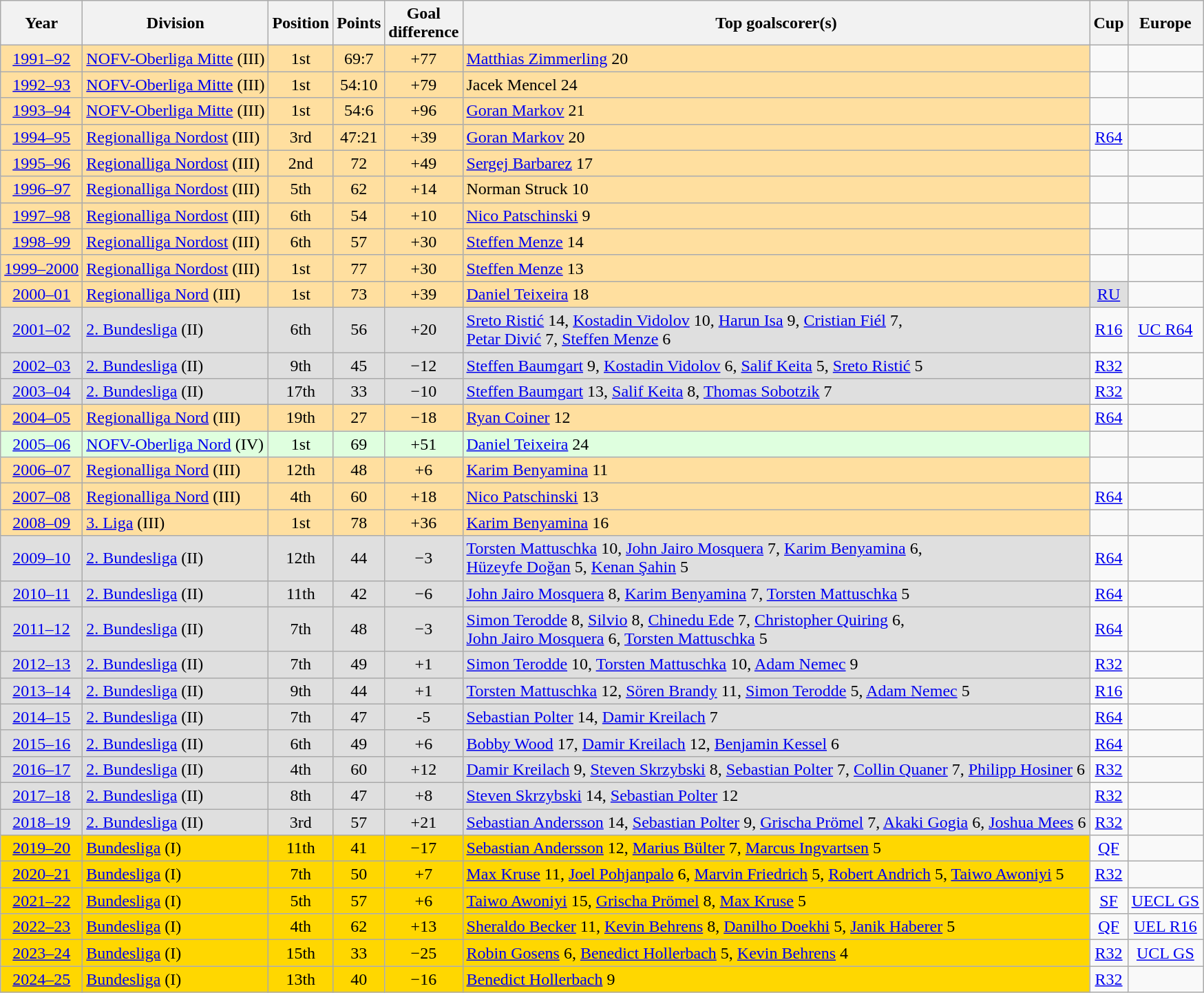<table class="wikitable" style="text-align:center">
<tr>
<th>Year</th>
<th>Division</th>
<th>Position</th>
<th>Points</th>
<th>Goal<br>difference</th>
<th>Top goalscorer(s)</th>
<th>Cup</th>
<th>Europe</th>
</tr>
<tr>
<td bgcolor="#FFDF9F"><a href='#'>1991–92</a></td>
<td bgcolor="#FFDF9F" align="left"><a href='#'>NOFV-Oberliga Mitte</a> (III)</td>
<td bgcolor="#FFDF9F">1st</td>
<td bgcolor="#FFDF9F">69:7</td>
<td bgcolor="#FFDF9F">+77</td>
<td bgcolor="#FFDF9F" align="left"> <a href='#'>Matthias Zimmerling</a> 20</td>
<td></td>
<td></td>
</tr>
<tr>
<td bgcolor="#FFDF9F"><a href='#'>1992–93</a></td>
<td bgcolor="#FFDF9F" align="left"><a href='#'>NOFV-Oberliga Mitte</a> (III)</td>
<td bgcolor="#FFDF9F">1st</td>
<td bgcolor="#FFDF9F">54:10</td>
<td bgcolor="#FFDF9F">+79</td>
<td bgcolor="#FFDF9F" align="left"> Jacek Mencel 24</td>
<td></td>
<td></td>
</tr>
<tr>
<td bgcolor="#FFDF9F"><a href='#'>1993–94</a></td>
<td bgcolor="#FFDF9F" align="left"><a href='#'>NOFV-Oberliga Mitte</a> (III)</td>
<td bgcolor="#FFDF9F">1st</td>
<td bgcolor="#FFDF9F">54:6</td>
<td bgcolor="#FFDF9F">+96</td>
<td bgcolor="#FFDF9F" align="left"> <a href='#'>Goran Markov</a> 21</td>
<td></td>
<td></td>
</tr>
<tr>
<td bgcolor="#FFDF9F"><a href='#'>1994–95</a></td>
<td bgcolor="#FFDF9F" align="left"><a href='#'>Regionalliga Nordost</a> (III)</td>
<td bgcolor="#FFDF9F">3rd</td>
<td bgcolor="#FFDF9F">47:21</td>
<td bgcolor="#FFDF9F">+39</td>
<td bgcolor="#FFDF9F" align="left"> <a href='#'>Goran Markov</a> 20</td>
<td><a href='#'>R64</a></td>
<td></td>
</tr>
<tr align="center">
<td bgcolor="#FFDF9F"><a href='#'>1995–96</a></td>
<td bgcolor="#FFDF9F" align="left"><a href='#'>Regionalliga Nordost</a> (III)</td>
<td bgcolor="#FFDF9F">2nd</td>
<td bgcolor="#FFDF9F">72</td>
<td bgcolor="#FFDF9F">+49</td>
<td bgcolor="#FFDF9F" align="left"> <a href='#'>Sergej Barbarez</a> 17</td>
<td></td>
<td></td>
</tr>
<tr align="center">
<td bgcolor="#FFDF9F"><a href='#'>1996–97</a></td>
<td bgcolor="#FFDF9F" align="left"><a href='#'>Regionalliga Nordost</a> (III)</td>
<td bgcolor="#FFDF9F">5th</td>
<td bgcolor="#FFDF9F">62</td>
<td bgcolor="#FFDF9F">+14</td>
<td bgcolor="#FFDF9F" align="left"> Norman Struck 10</td>
<td></td>
<td></td>
</tr>
<tr align="center">
<td bgcolor="#FFDF9F"><a href='#'>1997–98</a></td>
<td bgcolor="#FFDF9F" align="left"><a href='#'>Regionalliga Nordost</a> (III)</td>
<td bgcolor="#FFDF9F">6th</td>
<td bgcolor="#FFDF9F">54</td>
<td bgcolor="#FFDF9F">+10</td>
<td bgcolor="#FFDF9F" align="left"> <a href='#'>Nico Patschinski</a> 9</td>
<td></td>
<td></td>
</tr>
<tr align="center">
<td bgcolor="#FFDF9F"><a href='#'>1998–99</a></td>
<td bgcolor="#FFDF9F" align="left"><a href='#'>Regionalliga Nordost</a> (III)</td>
<td bgcolor="#FFDF9F">6th</td>
<td bgcolor="#FFDF9F">57</td>
<td bgcolor="#FFDF9F">+30</td>
<td bgcolor="#FFDF9F" align="left"> <a href='#'>Steffen Menze</a> 14</td>
<td></td>
<td></td>
</tr>
<tr align="center">
<td bgcolor="#FFDF9F"><a href='#'>1999–2000</a></td>
<td bgcolor="#FFDF9F" align="left"><a href='#'>Regionalliga Nordost</a> (III)</td>
<td bgcolor="#FFDF9F">1st</td>
<td bgcolor="#FFDF9F">77</td>
<td bgcolor="#FFDF9F">+30</td>
<td bgcolor="#FFDF9F" align="left"> <a href='#'>Steffen Menze</a> 13</td>
<td></td>
<td></td>
</tr>
<tr align="center">
<td bgcolor="#FFDF9F"><a href='#'>2000–01</a></td>
<td bgcolor="#FFDF9F" align="left"><a href='#'>Regionalliga Nord</a> (III)</td>
<td bgcolor="#FFDF9F">1st </td>
<td bgcolor="#FFDF9F">73</td>
<td bgcolor="#FFDF9F">+39</td>
<td bgcolor="#FFDF9F" align="left"> <a href='#'>Daniel Teixeira</a> 18</td>
<td bgcolor="#dfdfdf"><a href='#'>RU</a></td>
<td></td>
</tr>
<tr align="center">
<td bgcolor="#dfdfdf"><a href='#'>2001–02</a></td>
<td bgcolor="#dfdfdf" align="left"><a href='#'>2. Bundesliga</a> (II)</td>
<td bgcolor="#dfdfdf">6th</td>
<td bgcolor="#dfdfdf">56</td>
<td bgcolor="#dfdfdf">+20</td>
<td bgcolor="#dfdfdf" align="left"> <a href='#'>Sreto Ristić</a> 14,  <a href='#'>Kostadin Vidolov</a> 10,  <a href='#'>Harun Isa</a> 9,  <a href='#'>Cristian Fiél</a> 7,<br> <a href='#'>Petar Divić</a> 7,  <a href='#'>Steffen Menze</a> 6</td>
<td><a href='#'>R16</a></td>
<td><a href='#'>UC R64</a></td>
</tr>
<tr align="center">
<td bgcolor="#dfdfdf"><a href='#'>2002–03</a></td>
<td bgcolor="#dfdfdf" align="left"><a href='#'>2. Bundesliga</a> (II)</td>
<td bgcolor="#dfdfdf">9th</td>
<td bgcolor="#dfdfdf">45</td>
<td bgcolor="#dfdfdf">−12</td>
<td bgcolor="#dfdfdf" align="left"> <a href='#'>Steffen Baumgart</a> 9,  <a href='#'>Kostadin Vidolov</a> 6,  <a href='#'>Salif Keita</a> 5,  <a href='#'>Sreto Ristić</a> 5</td>
<td><a href='#'>R32</a></td>
<td></td>
</tr>
<tr align="center">
<td bgcolor="#dfdfdf"><a href='#'>2003–04</a></td>
<td bgcolor="#dfdfdf" align="left"><a href='#'>2. Bundesliga</a> (II)</td>
<td bgcolor="#dfdfdf">17th </td>
<td bgcolor="#dfdfdf">33</td>
<td bgcolor="#dfdfdf">−10</td>
<td bgcolor="#dfdfdf" align="left"> <a href='#'>Steffen Baumgart</a> 13,  <a href='#'>Salif Keita</a> 8,  <a href='#'>Thomas Sobotzik</a> 7</td>
<td><a href='#'>R32</a></td>
<td></td>
</tr>
<tr align="center">
<td bgcolor="#FFDF9F"><a href='#'>2004–05</a></td>
<td bgcolor="#FFDF9F" align="left"><a href='#'>Regionalliga Nord</a> (III)</td>
<td bgcolor="#FFDF9F">19th </td>
<td bgcolor="#FFDF9F">27</td>
<td bgcolor="#FFDF9F">−18</td>
<td bgcolor="#FFDF9F" align="left"> <a href='#'>Ryan Coiner</a> 12</td>
<td><a href='#'>R64</a></td>
<td></td>
</tr>
<tr align="center">
<td bgcolor="dfffdf"><a href='#'>2005–06</a></td>
<td bgcolor="dfffdf" align="left"><a href='#'>NOFV-Oberliga Nord</a> (IV)</td>
<td bgcolor="dfffdf">1st </td>
<td bgcolor="dfffdf">69</td>
<td bgcolor="dfffdf">+51</td>
<td bgcolor="dfffdf" align="left"> <a href='#'>Daniel Teixeira</a> 24</td>
<td></td>
<td></td>
</tr>
<tr align="center">
<td bgcolor="#FFDF9F"><a href='#'>2006–07</a></td>
<td bgcolor="#FFDF9F" align="left"><a href='#'>Regionalliga Nord</a> (III)</td>
<td bgcolor="#FFDF9F">12th</td>
<td bgcolor="#FFDF9F">48</td>
<td bgcolor="#FFDF9F">+6</td>
<td bgcolor="#FFDF9F" align="left"> <a href='#'>Karim Benyamina</a> 11</td>
<td></td>
<td></td>
</tr>
<tr align="center">
<td bgcolor="#FFDF9F"><a href='#'>2007–08</a></td>
<td bgcolor="#FFDF9F" align="left"><a href='#'>Regionalliga Nord</a> (III)</td>
<td bgcolor="#FFDF9F">4th</td>
<td bgcolor="#FFDF9F">60</td>
<td bgcolor="#FFDF9F">+18</td>
<td bgcolor="#FFDF9F" align="left"> <a href='#'>Nico Patschinski</a> 13</td>
<td><a href='#'>R64</a></td>
<td></td>
</tr>
<tr align="center">
<td bgcolor="#FFDF9F"><a href='#'>2008–09</a></td>
<td bgcolor="#FFDF9F" align="left"><a href='#'>3. Liga</a> (III)</td>
<td bgcolor="#FFDF9F">1st </td>
<td bgcolor="#FFDF9F">78</td>
<td bgcolor="#FFDF9F">+36</td>
<td bgcolor="#FFDF9F" align="left"> <a href='#'>Karim Benyamina</a> 16</td>
<td></td>
<td></td>
</tr>
<tr align="center">
<td bgcolor="#dfdfdf"><a href='#'>2009–10</a></td>
<td bgcolor="#dfdfdf" align="left"><a href='#'>2. Bundesliga</a> (II)</td>
<td bgcolor="#dfdfdf">12th</td>
<td bgcolor="#dfdfdf">44</td>
<td bgcolor="#dfdfdf">−3</td>
<td bgcolor="#dfdfdf" align="left"> <a href='#'>Torsten Mattuschka</a> 10,  <a href='#'>John Jairo Mosquera</a> 7,  <a href='#'>Karim Benyamina</a> 6,<br> <a href='#'>Hüzeyfe Doğan</a> 5,  <a href='#'>Kenan Şahin</a> 5</td>
<td><a href='#'>R64</a></td>
<td></td>
</tr>
<tr align="center">
<td bgcolor="#dfdfdf"><a href='#'>2010–11</a></td>
<td bgcolor="#dfdfdf" align="left"><a href='#'>2. Bundesliga</a> (II)</td>
<td bgcolor="#dfdfdf">11th</td>
<td bgcolor="#dfdfdf">42</td>
<td bgcolor="#dfdfdf">−6</td>
<td bgcolor="#dfdfdf" align="left"> <a href='#'>John Jairo Mosquera</a> 8,  <a href='#'>Karim Benyamina</a> 7,  <a href='#'>Torsten Mattuschka</a> 5</td>
<td><a href='#'>R64</a></td>
<td></td>
</tr>
<tr align="center">
<td bgcolor="#dfdfdf"><a href='#'>2011–12</a></td>
<td bgcolor="#dfdfdf" align="left"><a href='#'>2. Bundesliga</a> (II)</td>
<td bgcolor="#dfdfdf">7th</td>
<td bgcolor="#dfdfdf">48</td>
<td bgcolor="#dfdfdf">−3</td>
<td bgcolor="#dfdfdf" align="left"> <a href='#'>Simon Terodde</a> 8,  <a href='#'>Silvio</a> 8,  <a href='#'>Chinedu Ede</a> 7,  <a href='#'>Christopher Quiring</a> 6,<br> <a href='#'>John Jairo Mosquera</a> 6,  <a href='#'>Torsten Mattuschka</a> 5</td>
<td><a href='#'>R64</a></td>
<td></td>
</tr>
<tr align="center">
<td bgcolor="#dfdfdf"><a href='#'>2012–13</a></td>
<td bgcolor="#dfdfdf" align="left"><a href='#'>2. Bundesliga</a> (II)</td>
<td bgcolor="#dfdfdf">7th</td>
<td bgcolor="#dfdfdf">49</td>
<td bgcolor="#dfdfdf">+1</td>
<td bgcolor="#dfdfdf" align="left"> <a href='#'>Simon Terodde</a> 10,  <a href='#'>Torsten Mattuschka</a> 10,  <a href='#'>Adam Nemec</a> 9</td>
<td><a href='#'>R32</a></td>
<td></td>
</tr>
<tr align="center">
<td bgcolor="#dfdfdf"><a href='#'>2013–14</a></td>
<td bgcolor="#dfdfdf" align="left"><a href='#'>2. Bundesliga</a> (II)</td>
<td bgcolor="#dfdfdf">9th</td>
<td bgcolor="#dfdfdf">44</td>
<td bgcolor="#dfdfdf">+1</td>
<td bgcolor="#dfdfdf" align="left"> <a href='#'>Torsten Mattuschka</a> 12,  <a href='#'>Sören Brandy</a> 11,  <a href='#'>Simon Terodde</a> 5,  <a href='#'>Adam Nemec</a> 5</td>
<td><a href='#'>R16</a></td>
<td></td>
</tr>
<tr align="center">
<td bgcolor="#dfdfdf"><a href='#'>2014–15</a></td>
<td bgcolor="#dfdfdf" align="left"><a href='#'>2. Bundesliga</a> (II)</td>
<td bgcolor="#dfdfdf">7th</td>
<td bgcolor="#dfdfdf">47</td>
<td bgcolor="#dfdfdf">-5</td>
<td bgcolor="#dfdfdf" align="left"> <a href='#'>Sebastian Polter</a> 14,  <a href='#'>Damir Kreilach</a> 7</td>
<td><a href='#'>R64</a></td>
<td></td>
</tr>
<tr align="center">
<td bgcolor="#dfdfdf"><a href='#'>2015–16</a></td>
<td bgcolor="#dfdfdf" align="left"><a href='#'>2. Bundesliga</a> (II)</td>
<td bgcolor="#dfdfdf">6th</td>
<td bgcolor="#dfdfdf">49</td>
<td bgcolor="#dfdfdf">+6</td>
<td bgcolor="#dfdfdf" align="left"> <a href='#'>Bobby Wood</a> 17,  <a href='#'>Damir Kreilach</a> 12,  <a href='#'>Benjamin Kessel</a> 6</td>
<td><a href='#'>R64</a></td>
<td></td>
</tr>
<tr align="center">
<td bgcolor="#dfdfdf"><a href='#'>2016–17</a></td>
<td bgcolor="#dfdfdf" align="left"><a href='#'>2. Bundesliga</a> (II)</td>
<td bgcolor="#dfdfdf">4th</td>
<td bgcolor="#dfdfdf">60</td>
<td bgcolor="#dfdfdf">+12</td>
<td bgcolor="#dfdfdf" align="left"> <a href='#'>Damir Kreilach</a> 9,  <a href='#'>Steven Skrzybski</a> 8,  <a href='#'>Sebastian Polter</a> 7,  <a href='#'>Collin Quaner</a> 7,  <a href='#'>Philipp Hosiner</a> 6</td>
<td><a href='#'>R32</a></td>
<td></td>
</tr>
<tr align="center">
<td bgcolor="#dfdfdf"><a href='#'>2017–18</a></td>
<td bgcolor="#dfdfdf" align="left"><a href='#'>2. Bundesliga</a> (II)</td>
<td bgcolor="#dfdfdf">8th</td>
<td bgcolor="#dfdfdf">47</td>
<td bgcolor="#dfdfdf">+8</td>
<td bgcolor="#dfdfdf" align="left"> <a href='#'>Steven Skrzybski</a> 14,   <a href='#'>Sebastian Polter</a> 12</td>
<td><a href='#'>R32</a></td>
<td></td>
</tr>
<tr align="center">
<td bgcolor="#dfdfdf"><a href='#'>2018–19</a></td>
<td bgcolor="#dfdfdf" align="left"><a href='#'>2. Bundesliga</a> (II)</td>
<td bgcolor="#dfdfdf">3rd </td>
<td bgcolor="#dfdfdf">57</td>
<td bgcolor="#dfdfdf">+21</td>
<td bgcolor="#dfdfdf" align="left"> <a href='#'>Sebastian Andersson</a> 14,   <a href='#'>Sebastian Polter</a> 9,  <a href='#'>Grischa Prömel</a> 7,  <a href='#'>Akaki Gogia</a> 6,  <a href='#'>Joshua Mees</a> 6</td>
<td><a href='#'>R32</a></td>
<td></td>
</tr>
<tr align="center">
<td bgcolor=gold><a href='#'>2019–20</a></td>
<td bgcolor=gold align="left"><a href='#'>Bundesliga</a> (I)</td>
<td bgcolor=gold>11th</td>
<td bgcolor=gold>41</td>
<td bgcolor=gold>−17</td>
<td bgcolor=gold align="left"> <a href='#'>Sebastian Andersson</a> 12,   <a href='#'>Marius Bülter</a> 7,  <a href='#'>Marcus Ingvartsen</a> 5</td>
<td><a href='#'>QF</a></td>
<td></td>
</tr>
<tr align="center">
<td bgcolor=gold><a href='#'>2020–21</a></td>
<td bgcolor=gold align="left"><a href='#'>Bundesliga</a> (I)</td>
<td bgcolor=gold>7th</td>
<td bgcolor=gold>50</td>
<td bgcolor=gold>+7</td>
<td bgcolor=gold align="left"> <a href='#'>Max Kruse</a> 11,  <a href='#'>Joel Pohjanpalo</a> 6,  <a href='#'>Marvin Friedrich</a> 5,  <a href='#'>Robert Andrich</a> 5,  <a href='#'>Taiwo Awoniyi</a> 5</td>
<td><a href='#'>R32</a></td>
<td></td>
</tr>
<tr align="center">
<td bgcolor=gold><a href='#'>2021–22</a></td>
<td bgcolor=gold align="left"><a href='#'>Bundesliga</a> (I)</td>
<td bgcolor=gold>5th</td>
<td bgcolor=gold>57</td>
<td bgcolor=gold>+6</td>
<td bgcolor=gold align="left"> <a href='#'>Taiwo Awoniyi</a> 15,  <a href='#'>Grischa Prömel</a> 8,  <a href='#'>Max Kruse</a> 5</td>
<td><a href='#'>SF</a></td>
<td><a href='#'>UECL GS</a></td>
</tr>
<tr align="center">
<td bgcolor=gold><a href='#'>2022–23</a></td>
<td bgcolor=gold align="left"><a href='#'>Bundesliga</a> (I)</td>
<td bgcolor=gold>4th</td>
<td bgcolor=gold>62</td>
<td bgcolor=gold>+13</td>
<td bgcolor=gold align="left"> <a href='#'>Sheraldo Becker</a> 11,  <a href='#'>Kevin Behrens</a> 8,  <a href='#'>Danilho Doekhi</a> 5,  <a href='#'>Janik Haberer</a> 5</td>
<td><a href='#'>QF</a></td>
<td><a href='#'>UEL R16</a></td>
</tr>
<tr align="center">
<td bgcolor=gold><a href='#'>2023–24</a></td>
<td bgcolor=gold align="left"><a href='#'>Bundesliga</a> (I)</td>
<td bgcolor=gold>15th</td>
<td bgcolor=gold>33</td>
<td bgcolor=gold>−25</td>
<td bgcolor=gold align="left"> <a href='#'>Robin Gosens</a> 6,  <a href='#'>Benedict Hollerbach</a> 5,  <a href='#'>Kevin Behrens</a> 4</td>
<td><a href='#'>R32</a></td>
<td><a href='#'>UCL GS</a></td>
</tr>
<tr align="center">
<td bgcolor=gold><a href='#'>2024–25</a></td>
<td bgcolor=gold align="left"><a href='#'>Bundesliga</a> (I)</td>
<td bgcolor=gold>13th</td>
<td bgcolor=gold>40</td>
<td bgcolor=gold>−16</td>
<td bgcolor=gold align="left"> <a href='#'>Benedict Hollerbach</a> 9</td>
<td><a href='#'>R32</a></td>
<td></td>
</tr>
</table>
